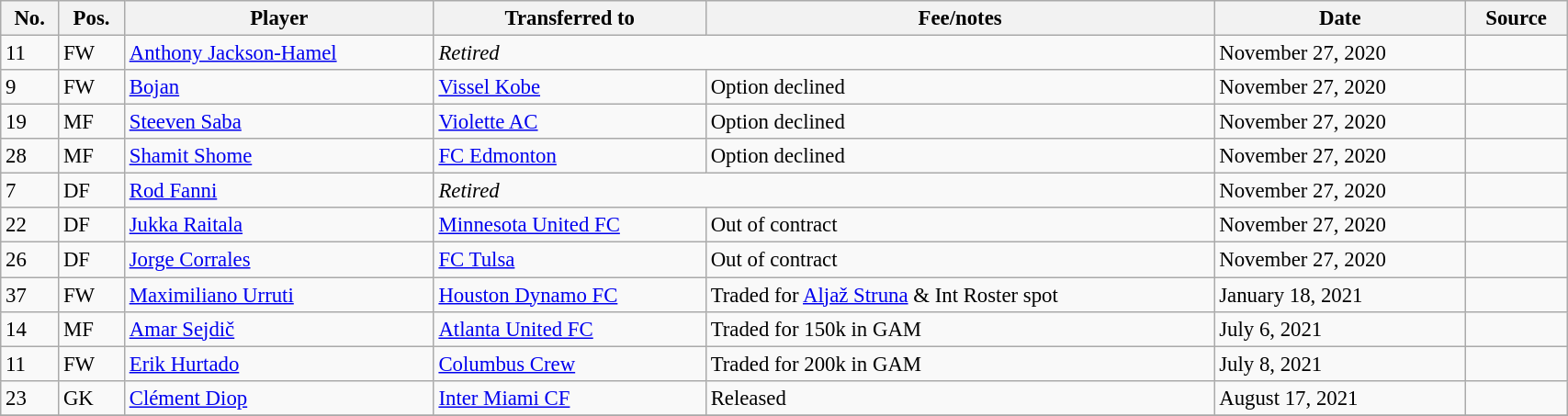<table class="wikitable sortable" style="width:90%; text-align:center; font-size:95%; text-align:left;">
<tr>
<th>No.</th>
<th>Pos.</th>
<th>Player</th>
<th>Transferred to</th>
<th>Fee/notes</th>
<th>Date</th>
<th>Source</th>
</tr>
<tr>
<td>11</td>
<td>FW</td>
<td> <a href='#'>Anthony Jackson-Hamel</a></td>
<td colspan="2"><em>Retired</em></td>
<td>November 27, 2020</td>
<td></td>
</tr>
<tr>
<td>9</td>
<td>FW</td>
<td> <a href='#'>Bojan</a></td>
<td> <a href='#'>Vissel Kobe</a></td>
<td>Option declined</td>
<td>November 27, 2020</td>
<td></td>
</tr>
<tr>
<td>19</td>
<td>MF</td>
<td> <a href='#'>Steeven Saba</a></td>
<td> <a href='#'>Violette AC</a></td>
<td>Option declined</td>
<td>November 27, 2020</td>
<td></td>
</tr>
<tr>
<td>28</td>
<td>MF</td>
<td> <a href='#'>Shamit Shome</a></td>
<td> <a href='#'>FC Edmonton</a></td>
<td>Option declined</td>
<td>November 27, 2020</td>
<td></td>
</tr>
<tr>
<td>7</td>
<td>DF</td>
<td> <a href='#'>Rod Fanni</a></td>
<td colspan="2"><em>Retired</em></td>
<td>November 27, 2020</td>
<td></td>
</tr>
<tr>
<td>22</td>
<td>DF</td>
<td> <a href='#'>Jukka Raitala</a></td>
<td> <a href='#'>Minnesota United FC</a></td>
<td>Out of contract</td>
<td>November 27, 2020</td>
<td></td>
</tr>
<tr>
<td>26</td>
<td>DF</td>
<td> <a href='#'>Jorge Corrales</a></td>
<td> <a href='#'>FC Tulsa</a></td>
<td>Out of contract</td>
<td>November 27, 2020</td>
<td></td>
</tr>
<tr>
<td>37</td>
<td>FW</td>
<td> <a href='#'>Maximiliano Urruti</a></td>
<td> <a href='#'>Houston Dynamo FC</a></td>
<td>Traded for <a href='#'>Aljaž Struna</a> & Int Roster spot</td>
<td>January 18, 2021</td>
<td></td>
</tr>
<tr>
<td>14</td>
<td>MF</td>
<td> <a href='#'>Amar Sejdič</a></td>
<td> <a href='#'>Atlanta United FC</a></td>
<td>Traded for 150k in GAM</td>
<td>July 6, 2021</td>
<td></td>
</tr>
<tr>
<td>11</td>
<td>FW</td>
<td> <a href='#'>Erik Hurtado</a></td>
<td> <a href='#'>Columbus Crew</a></td>
<td>Traded for 200k in GAM</td>
<td>July 8, 2021</td>
<td></td>
</tr>
<tr>
<td>23</td>
<td>GK</td>
<td> <a href='#'>Clément Diop</a></td>
<td> <a href='#'>Inter Miami CF</a></td>
<td>Released</td>
<td>August 17, 2021</td>
<td></td>
</tr>
<tr>
</tr>
</table>
